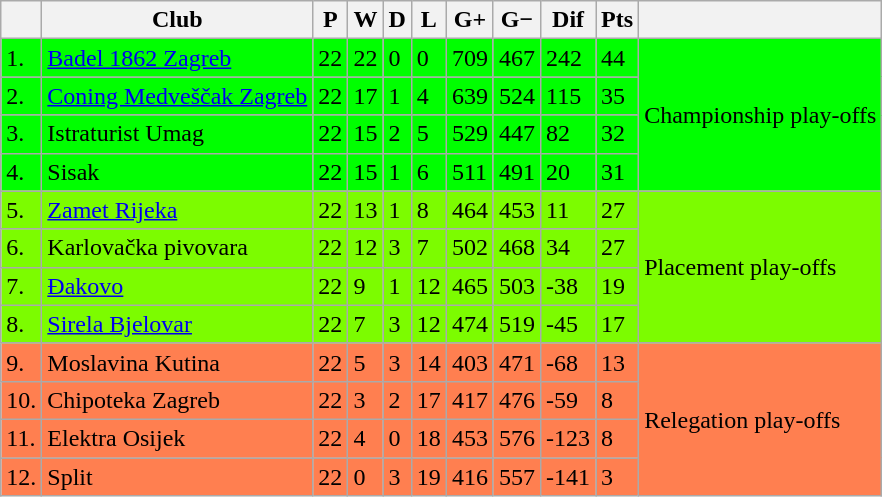<table class="wikitable sortable">
<tr>
<th></th>
<th>Club</th>
<th>P</th>
<th>W</th>
<th>D</th>
<th>L</th>
<th>G+</th>
<th>G−</th>
<th>Dif</th>
<th>Pts</th>
<th></th>
</tr>
<tr bgcolor="lime">
<td>1.</td>
<td><a href='#'>Badel 1862 Zagreb</a></td>
<td>22</td>
<td>22</td>
<td>0</td>
<td>0</td>
<td>709</td>
<td>467</td>
<td>242</td>
<td>44</td>
<td rowspan="4">Championship play-offs</td>
</tr>
<tr bgcolor="lime">
<td>2.</td>
<td><a href='#'>Coning Medveščak Zagreb</a></td>
<td>22</td>
<td>17</td>
<td>1</td>
<td>4</td>
<td>639</td>
<td>524</td>
<td>115</td>
<td>35</td>
</tr>
<tr bgcolor="lime">
<td>3.</td>
<td>Istraturist Umag</td>
<td>22</td>
<td>15</td>
<td>2</td>
<td>5</td>
<td>529</td>
<td>447</td>
<td>82</td>
<td>32</td>
</tr>
<tr bgcolor="lime">
<td>4.</td>
<td>Sisak</td>
<td>22</td>
<td>15</td>
<td>1</td>
<td>6</td>
<td>511</td>
<td>491</td>
<td>20</td>
<td>31</td>
</tr>
<tr bgcolor="lawngreen">
<td>5.</td>
<td><a href='#'>Zamet Rijeka</a></td>
<td>22</td>
<td>13</td>
<td>1</td>
<td>8</td>
<td>464</td>
<td>453</td>
<td>11</td>
<td>27</td>
<td rowspan="4">Placement play-offs</td>
</tr>
<tr bgcolor="lawngreen">
<td>6.</td>
<td>Karlovačka pivovara</td>
<td>22</td>
<td>12</td>
<td>3</td>
<td>7</td>
<td>502</td>
<td>468</td>
<td>34</td>
<td>27</td>
</tr>
<tr bgcolor="lawngreen">
<td>7.</td>
<td><a href='#'>Đakovo</a></td>
<td>22</td>
<td>9</td>
<td>1</td>
<td>12</td>
<td>465</td>
<td>503</td>
<td>-38</td>
<td>19</td>
</tr>
<tr bgcolor="lawngreen">
<td>8.</td>
<td><a href='#'>Sirela Bjelovar</a></td>
<td>22</td>
<td>7</td>
<td>3</td>
<td>12</td>
<td>474</td>
<td>519</td>
<td>-45</td>
<td>17</td>
</tr>
<tr bgcolor="coral">
<td>9.</td>
<td>Moslavina Kutina</td>
<td>22</td>
<td>5</td>
<td>3</td>
<td>14</td>
<td>403</td>
<td>471</td>
<td>-68</td>
<td>13</td>
<td rowspan="4">Relegation play-offs</td>
</tr>
<tr bgcolor="coral">
<td>10.</td>
<td>Chipoteka Zagreb</td>
<td>22</td>
<td>3</td>
<td>2</td>
<td>17</td>
<td>417</td>
<td>476</td>
<td>-59</td>
<td>8</td>
</tr>
<tr bgcolor="coral">
<td>11.</td>
<td>Elektra Osijek</td>
<td>22</td>
<td>4</td>
<td>0</td>
<td>18</td>
<td>453</td>
<td>576</td>
<td>-123</td>
<td>8</td>
</tr>
<tr bgcolor="coral">
<td>12.</td>
<td>Split</td>
<td>22</td>
<td>0</td>
<td>3</td>
<td>19</td>
<td>416</td>
<td>557</td>
<td>-141</td>
<td>3</td>
</tr>
</table>
